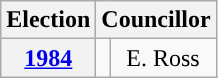<table class="wikitable" style="text-align:center">
<tr>
<th>Election</th>
<th colspan=2>Councillor</th>
</tr>
<tr>
<th><a href='#'>1984</a></th>
<td style="background-color: "></td>
<td>E. Ross</td>
</tr>
</table>
